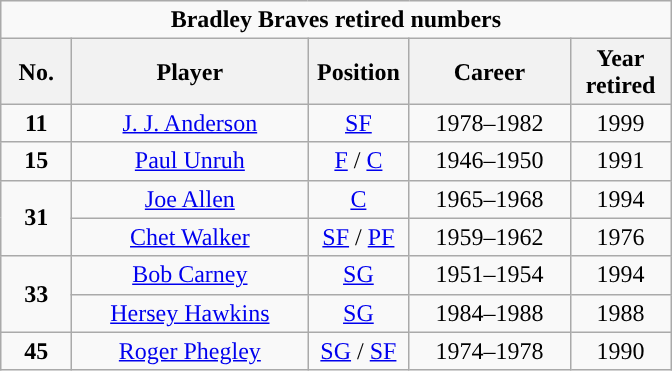<table class="wikitable sortable" style="text-align:center">
<tr>
<td colspan="5"><strong>Bradley Braves retired numbers</strong></td>
</tr>
<tr>
<th style="width:40px; ">No.</th>
<th style="width:150px; ">Player</th>
<th style="width:60px; ">Position</th>
<th style="width:100px; ">Career</th>
<th style="width:60px; ">Year retired</th>
</tr>
<tr>
<td><strong>11</strong></td>
<td><a href='#'>J. J. Anderson</a></td>
<td><a href='#'>SF</a></td>
<td>1978–1982</td>
<td>1999</td>
</tr>
<tr>
<td><strong>15</strong></td>
<td><a href='#'>Paul Unruh</a></td>
<td><a href='#'>F</a> / <a href='#'>C</a></td>
<td>1946–1950</td>
<td>1991</td>
</tr>
<tr>
<td rowspan=2><strong>31</strong></td>
<td><a href='#'>Joe Allen</a></td>
<td><a href='#'>C</a></td>
<td>1965–1968</td>
<td>1994</td>
</tr>
<tr>
<td><a href='#'>Chet Walker</a></td>
<td><a href='#'>SF</a> / <a href='#'>PF</a></td>
<td>1959–1962</td>
<td>1976</td>
</tr>
<tr>
<td rowspan=2><strong>33</strong></td>
<td><a href='#'>Bob Carney</a></td>
<td><a href='#'>SG</a></td>
<td>1951–1954</td>
<td>1994</td>
</tr>
<tr>
<td><a href='#'>Hersey Hawkins</a></td>
<td><a href='#'>SG</a></td>
<td>1984–1988</td>
<td>1988</td>
</tr>
<tr>
<td><strong>45</strong></td>
<td><a href='#'>Roger Phegley</a></td>
<td><a href='#'>SG</a> / <a href='#'>SF</a></td>
<td>1974–1978</td>
<td>1990</td>
</tr>
</table>
